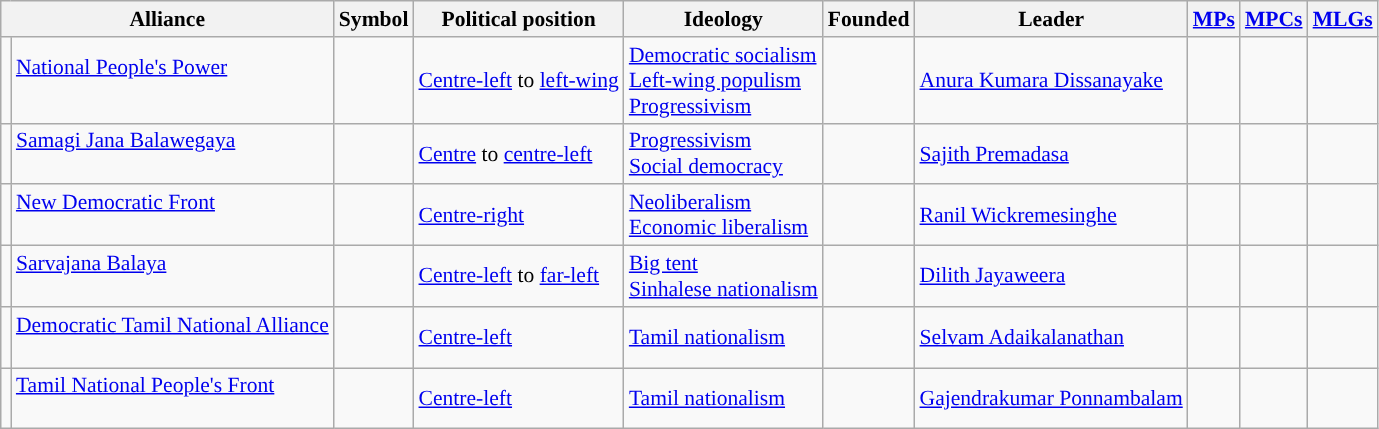<table class="wikitable plainrowheaders sortable" style="font-size:90%; text-align:left;">
<tr>
<th colspan=2>Alliance</th>
<th>Symbol</th>
<th>Political position</th>
<th>Ideology</th>
<th>Founded</th>
<th>Leader</th>
<th><a href='#'>MPs</a></th>
<th><a href='#'>MPCs</a></th>
<th><a href='#'>MLGs</a></th>
</tr>
<tr>
<td style="background:"></td>
<td><a href='#'>National People's Power</a> <br>  <br> </td>
<td></td>
<td><a href='#'>Centre-left</a> to <a href='#'>left-wing</a></td>
<td><a href='#'>Democratic socialism</a><br><a href='#'>Left-wing populism</a><br><a href='#'>Progressivism</a></td>
<td align="left"></td>
<td><a href='#'>Anura Kumara Dissanayake</a></td>
<td></td>
<td></td>
<td></td>
</tr>
<tr>
<td style="background:"></td>
<td><a href='#'>Samagi Jana Balawegaya</a> <br>  <br> </td>
<td></td>
<td><a href='#'>Centre</a> to <a href='#'>centre-left</a></td>
<td><a href='#'>Progressivism</a><br><a href='#'>Social democracy</a></td>
<td align="left"></td>
<td><a href='#'>Sajith Premadasa</a></td>
<td></td>
<td></td>
<td></td>
</tr>
<tr>
<td style="background:"></td>
<td><a href='#'>New Democratic Front</a> <br>  <br> </td>
<td></td>
<td><a href='#'>Centre-right</a></td>
<td><a href='#'>Neoliberalism</a><br><a href='#'>Economic liberalism</a></td>
<td align="left"></td>
<td><a href='#'>Ranil Wickremesinghe</a></td>
<td></td>
<td></td>
<td></td>
</tr>
<tr>
<td></td>
<td><a href='#'>Sarvajana Balaya</a><br>  <br> </td>
<td></td>
<td><a href='#'>Centre-left</a> to <a href='#'>far-left</a></td>
<td><a href='#'>Big tent</a><br><a href='#'>Sinhalese nationalism</a></td>
<td align="left"></td>
<td><a href='#'>Dilith Jayaweera</a></td>
<td></td>
<td></td>
<td></td>
</tr>
<tr>
<td style="background:"></td>
<td><a href='#'>Democratic Tamil National Alliance</a> <br>  <br> </td>
<td></td>
<td><a href='#'>Centre-left</a></td>
<td><a href='#'>Tamil nationalism</a></td>
<td align="left"></td>
<td><a href='#'>Selvam Adaikalanathan</a></td>
<td></td>
<td></td>
<td></td>
</tr>
<tr>
<td style="background:"></td>
<td><a href='#'>Tamil National People's Front</a> <br>  <br> </td>
<td></td>
<td><a href='#'>Centre-left</a></td>
<td><a href='#'>Tamil nationalism</a></td>
<td align="left"></td>
<td><a href='#'>Gajendrakumar Ponnambalam</a></td>
<td></td>
<td></td>
<td></td>
</tr>
</table>
